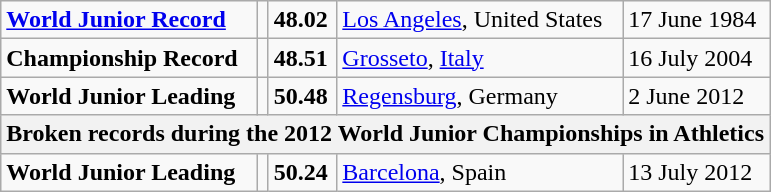<table class="wikitable">
<tr>
<td><strong><a href='#'>World Junior Record</a></strong></td>
<td></td>
<td><strong>48.02</strong></td>
<td><a href='#'>Los Angeles</a>, United States</td>
<td>17 June 1984</td>
</tr>
<tr>
<td><strong>Championship Record</strong></td>
<td></td>
<td><strong>48.51</strong></td>
<td><a href='#'>Grosseto</a>, <a href='#'>Italy</a></td>
<td>16 July 2004</td>
</tr>
<tr>
<td><strong>World Junior Leading</strong></td>
<td></td>
<td><strong>50.48</strong></td>
<td><a href='#'>Regensburg</a>, Germany</td>
<td>2 June 2012</td>
</tr>
<tr>
<th colspan="5">Broken records during the 2012 World Junior Championships in Athletics</th>
</tr>
<tr>
<td><strong>World Junior Leading</strong></td>
<td></td>
<td><strong>50.24</strong></td>
<td><a href='#'>Barcelona</a>, Spain</td>
<td>13 July 2012</td>
</tr>
</table>
